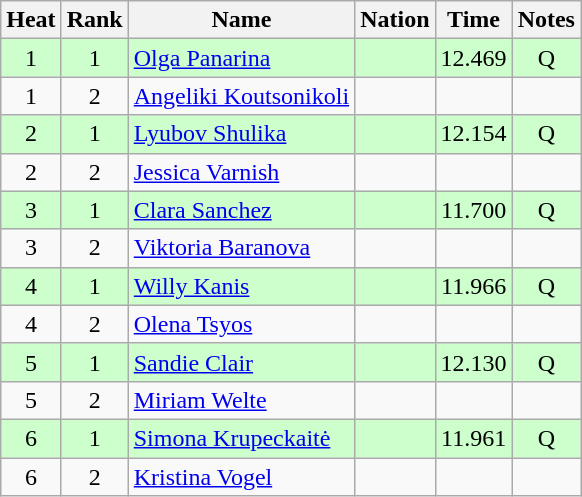<table class="wikitable sortable" style="text-align:center">
<tr>
<th>Heat</th>
<th>Rank</th>
<th>Name</th>
<th>Nation</th>
<th>Time</th>
<th>Notes</th>
</tr>
<tr style="background: #ccffcc;">
<td>1</td>
<td>1</td>
<td align=left><a href='#'>Olga Panarina</a></td>
<td align=left></td>
<td>12.469</td>
<td>Q</td>
</tr>
<tr>
<td>1</td>
<td>2</td>
<td align=left><a href='#'>Angeliki Koutsonikoli</a></td>
<td align=left></td>
<td></td>
<td></td>
</tr>
<tr style="background: #ccffcc;">
<td>2</td>
<td>1</td>
<td align=left><a href='#'>Lyubov Shulika</a></td>
<td align=left></td>
<td>12.154</td>
<td>Q</td>
</tr>
<tr>
<td>2</td>
<td>2</td>
<td align=left><a href='#'>Jessica Varnish</a></td>
<td align=left></td>
<td></td>
<td></td>
</tr>
<tr style="background: #ccffcc;">
<td>3</td>
<td>1</td>
<td align=left><a href='#'>Clara Sanchez</a></td>
<td align=left></td>
<td>11.700</td>
<td>Q</td>
</tr>
<tr>
<td>3</td>
<td>2</td>
<td align=left><a href='#'>Viktoria Baranova</a></td>
<td align=left></td>
<td></td>
<td></td>
</tr>
<tr style="background: #ccffcc;">
<td>4</td>
<td>1</td>
<td align=left><a href='#'>Willy Kanis</a></td>
<td align=left></td>
<td>11.966</td>
<td>Q</td>
</tr>
<tr>
<td>4</td>
<td>2</td>
<td align=left><a href='#'>Olena Tsyos</a></td>
<td align=left></td>
<td></td>
<td></td>
</tr>
<tr style="background: #ccffcc;">
<td>5</td>
<td>1</td>
<td align=left><a href='#'>Sandie Clair</a></td>
<td align=left></td>
<td>12.130</td>
<td>Q</td>
</tr>
<tr>
<td>5</td>
<td>2</td>
<td align=left><a href='#'>Miriam Welte</a></td>
<td align=left></td>
<td></td>
<td></td>
</tr>
<tr style="background: #ccffcc;">
<td>6</td>
<td>1</td>
<td align=left><a href='#'>Simona Krupeckaitė</a></td>
<td align=left></td>
<td>11.961</td>
<td>Q</td>
</tr>
<tr>
<td>6</td>
<td>2</td>
<td align=left><a href='#'>Kristina Vogel</a></td>
<td align=left></td>
<td></td>
<td></td>
</tr>
</table>
